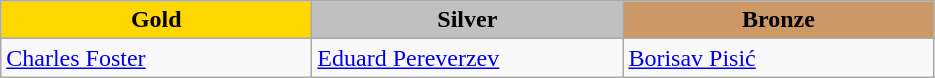<table class="wikitable" style="text-align:left">
<tr align="center">
<td width=200 bgcolor=gold><strong>Gold</strong></td>
<td width=200 bgcolor=silver><strong>Silver</strong></td>
<td width=200 bgcolor=CC9966><strong>Bronze</strong></td>
</tr>
<tr>
<td><a href='#'>Charles Foster</a><br><em></em></td>
<td><a href='#'>Eduard Pereverzev</a><br><em></em></td>
<td><a href='#'>Borisav Pisić</a><br><em></em></td>
</tr>
</table>
